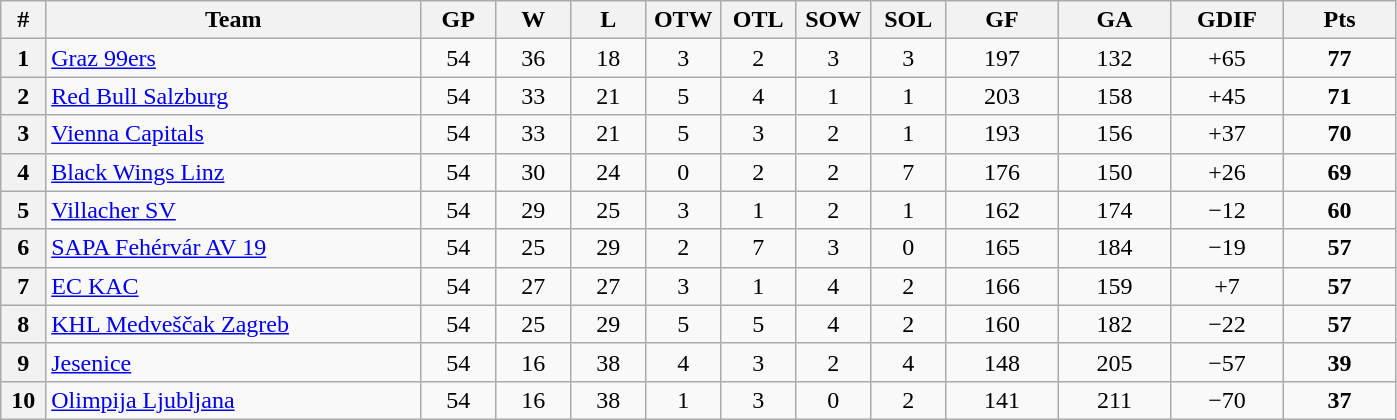<table class="wikitable sortable" style="text-align:center">
<tr>
<th width="3%">#<br></th>
<th width="25%">Team</th>
<th width="5%">GP<br></th>
<th width="5%">W<br></th>
<th width="5%">L<br></th>
<th width="5%">OTW<br></th>
<th width="5%">OTL<br></th>
<th width="5%">SOW<br></th>
<th width="5%">SOL<br></th>
<th width="7.5%">GF<br></th>
<th width="7.5%">GA<br></th>
<th width="7.5%">GDIF<br></th>
<th width="7.5%">Pts<br></th>
</tr>
<tr>
<th>1</th>
<td align=left> <a href='#'>Graz 99ers</a></td>
<td>54</td>
<td>36</td>
<td>18</td>
<td>3</td>
<td>2</td>
<td>3</td>
<td>3</td>
<td>197</td>
<td>132</td>
<td>+65</td>
<td><strong>77</strong></td>
</tr>
<tr>
<th>2</th>
<td align=left> <a href='#'>Red Bull Salzburg</a></td>
<td>54</td>
<td>33</td>
<td>21</td>
<td>5</td>
<td>4</td>
<td>1</td>
<td>1</td>
<td>203</td>
<td>158</td>
<td>+45</td>
<td><strong>71</strong></td>
</tr>
<tr>
<th>3</th>
<td align=left> <a href='#'>Vienna Capitals</a></td>
<td>54</td>
<td>33</td>
<td>21</td>
<td>5</td>
<td>3</td>
<td>2</td>
<td>1</td>
<td>193</td>
<td>156</td>
<td>+37</td>
<td><strong>70</strong></td>
</tr>
<tr>
<th>4</th>
<td align=left> <a href='#'>Black Wings Linz</a></td>
<td>54</td>
<td>30</td>
<td>24</td>
<td>0</td>
<td>2</td>
<td>2</td>
<td>7</td>
<td>176</td>
<td>150</td>
<td>+26</td>
<td><strong>69</strong></td>
</tr>
<tr>
<th>5</th>
<td align=left> <a href='#'>Villacher SV</a></td>
<td>54</td>
<td>29</td>
<td>25</td>
<td>3</td>
<td>1</td>
<td>2</td>
<td>1</td>
<td>162</td>
<td>174</td>
<td>−12</td>
<td><strong>60</strong></td>
</tr>
<tr>
<th>6</th>
<td align=left> <a href='#'>SAPA Fehérvár AV 19</a></td>
<td>54</td>
<td>25</td>
<td>29</td>
<td>2</td>
<td>7</td>
<td>3</td>
<td>0</td>
<td>165</td>
<td>184</td>
<td>−19</td>
<td><strong>57</strong></td>
</tr>
<tr>
<th>7</th>
<td align=left> <a href='#'>EC KAC</a></td>
<td>54</td>
<td>27</td>
<td>27</td>
<td>3</td>
<td>1</td>
<td>4</td>
<td>2</td>
<td>166</td>
<td>159</td>
<td>+7</td>
<td><strong>57</strong></td>
</tr>
<tr>
<th>8</th>
<td align=left> <a href='#'>KHL Medveščak Zagreb</a></td>
<td>54</td>
<td>25</td>
<td>29</td>
<td>5</td>
<td>5</td>
<td>4</td>
<td>2</td>
<td>160</td>
<td>182</td>
<td>−22</td>
<td><strong>57</strong></td>
</tr>
<tr>
<th>9</th>
<td align=left> <a href='#'>Jesenice</a></td>
<td>54</td>
<td>16</td>
<td>38</td>
<td>4</td>
<td>3</td>
<td>2</td>
<td>4</td>
<td>148</td>
<td>205</td>
<td>−57</td>
<td><strong>39</strong></td>
</tr>
<tr>
<th>10</th>
<td align=left> <a href='#'>Olimpija Ljubljana</a></td>
<td>54</td>
<td>16</td>
<td>38</td>
<td>1</td>
<td>3</td>
<td>0</td>
<td>2</td>
<td>141</td>
<td>211</td>
<td>−70</td>
<td><strong>37</strong></td>
</tr>
</table>
